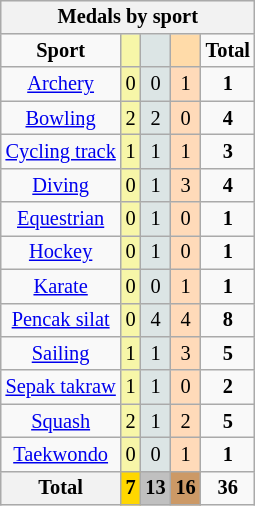<table class=wikitable style="font-size:85%; float:right;text-align:center">
<tr bgcolor=EFEFEF>
<th colspan=7>Medals by sport</th>
</tr>
<tr>
<td><strong>Sport</strong></td>
<td bgcolor=F7F6A8></td>
<td bgcolor=DCE5E5></td>
<td bgcolor=FFDBA9></td>
<td><strong>Total</strong></td>
</tr>
<tr>
<td><a href='#'>Archery</a></td>
<td bgcolor=F7F6A8>0</td>
<td bgcolor=DCE5E5>0</td>
<td bgcolor=FFDAB9>1</td>
<td><strong>1</strong></td>
</tr>
<tr>
<td><a href='#'>Bowling</a></td>
<td bgcolor=F7F6A8>2</td>
<td bgcolor=DCE5E5>2</td>
<td bgcolor=FFDAB9>0</td>
<td><strong>4</strong></td>
</tr>
<tr>
<td><a href='#'>Cycling track</a></td>
<td bgcolor=F7F6A8>1</td>
<td bgcolor=DCE5E5>1</td>
<td bgcolor=FFDAB9>1</td>
<td><strong>3</strong></td>
</tr>
<tr>
<td><a href='#'>Diving</a></td>
<td bgcolor=F7F6A8>0</td>
<td bgcolor=DCE5E5>1</td>
<td bgcolor=FFDAB9>3</td>
<td><strong>4</strong></td>
</tr>
<tr>
<td><a href='#'>Equestrian</a></td>
<td bgcolor=F7F6A8>0</td>
<td bgcolor=DCE5E5>1</td>
<td bgcolor=FFDAB9>0</td>
<td><strong>1</strong></td>
</tr>
<tr>
<td><a href='#'>Hockey</a></td>
<td bgcolor=F7F6A8>0</td>
<td bgcolor=DCE5E5>1</td>
<td bgcolor=FFDAB9>0</td>
<td><strong>1</strong></td>
</tr>
<tr>
<td><a href='#'>Karate</a></td>
<td bgcolor=F7F6A8>0</td>
<td bgcolor=DCE5E5>0</td>
<td bgcolor=FFDAB9>1</td>
<td><strong>1</strong></td>
</tr>
<tr>
<td><a href='#'>Pencak silat</a></td>
<td bgcolor=F7F6A8>0</td>
<td bgcolor=DCE5E5>4</td>
<td bgcolor=FFDAB9>4</td>
<td><strong>8</strong></td>
</tr>
<tr>
<td><a href='#'>Sailing</a></td>
<td bgcolor=F7F6A8>1</td>
<td bgcolor=DCE5E5>1</td>
<td bgcolor=FFDAB9>3</td>
<td><strong>5</strong></td>
</tr>
<tr>
<td><a href='#'>Sepak takraw</a></td>
<td bgcolor=F7F6A8>1</td>
<td bgcolor=DCE5E5>1</td>
<td bgcolor=FFDAB9>0</td>
<td><strong>2</strong></td>
</tr>
<tr>
<td><a href='#'>Squash</a></td>
<td bgcolor=F7F6A8>2</td>
<td bgcolor=DCE5E5>1</td>
<td bgcolor=FFDAB9>2</td>
<td><strong>5</strong></td>
</tr>
<tr>
<td><a href='#'>Taekwondo</a></td>
<td bgcolor=F7F6A8>0</td>
<td bgcolor=DCE5E5>0</td>
<td bgcolor=FFDAB9>1</td>
<td><strong>1</strong></td>
</tr>
<tr>
<th>Total</th>
<td style="background:gold;"><strong>7</strong></td>
<td style="background:silver;"><strong>13</strong></td>
<td style="background:#c96;"><strong>16</strong></td>
<td><strong>36</strong></td>
</tr>
</table>
